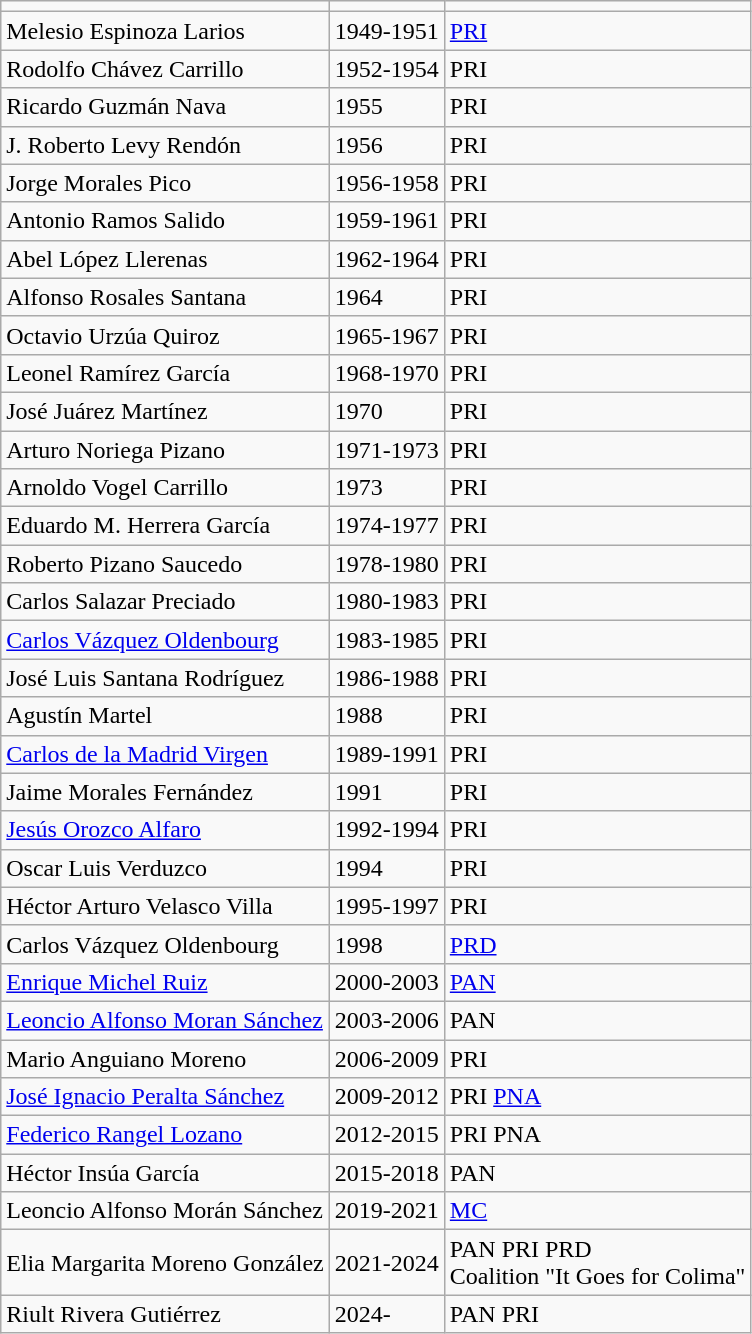<table class="wikitable">
<tr>
<td></td>
<td></td>
<td></td>
</tr>
<tr>
<td>Melesio  Espinoza Larios</td>
<td>1949-1951</td>
<td><a href='#'>PRI</a> </td>
</tr>
<tr>
<td>Rodolfo  Chávez Carrillo</td>
<td>1952-1954</td>
<td Institutional Revolutionary Party>PRI </td>
</tr>
<tr>
<td>Ricardo  Guzmán Nava</td>
<td>1955</td>
<td Institutional Revolutionary Party>PRI </td>
</tr>
<tr>
<td>J.  Roberto Levy Rendón</td>
<td>1956</td>
<td Institutional Revolutionary Party>PRI </td>
</tr>
<tr>
<td>Jorge  Morales Pico</td>
<td>1956-1958</td>
<td Institutional Revolutionary Party>PRI </td>
</tr>
<tr>
<td>Antonio  Ramos Salido</td>
<td>1959-1961</td>
<td Institutional Revolutionary Party>PRI </td>
</tr>
<tr>
<td>Abel  López Llerenas</td>
<td>1962-1964</td>
<td Institutional Revolutionary Party>PRI </td>
</tr>
<tr>
<td>Alfonso  Rosales Santana</td>
<td>1964</td>
<td Institutional Revolutionary Party>PRI </td>
</tr>
<tr>
<td>Octavio  Urzúa Quiroz</td>
<td>1965-1967</td>
<td Institutional Revolutionary Party>PRI </td>
</tr>
<tr>
<td>Leonel  Ramírez García</td>
<td>1968-1970</td>
<td Institutional Revolutionary Party>PRI </td>
</tr>
<tr>
<td>José  Juárez Martínez</td>
<td>1970</td>
<td Institutional Revolutionary Party>PRI </td>
</tr>
<tr>
<td>Arturo  Noriega Pizano</td>
<td>1971-1973</td>
<td Institutional Revolutionary Party>PRI </td>
</tr>
<tr>
<td>Arnoldo  Vogel Carrillo</td>
<td>1973</td>
<td Institutional Revolutionary Party>PRI </td>
</tr>
<tr>
<td>Eduardo  M. Herrera García</td>
<td>1974-1977</td>
<td Institutional Revolutionary Party>PRI </td>
</tr>
<tr>
<td>Roberto  Pizano Saucedo</td>
<td>1978-1980</td>
<td Institutional Revolutionary Party>PRI </td>
</tr>
<tr>
<td>Carlos Salazar Preciado</td>
<td>1980-1983</td>
<td Institutional Revolutionary Party>PRI </td>
</tr>
<tr>
<td><a href='#'>Carlos Vázquez Oldenbourg</a></td>
<td>1983-1985</td>
<td Institutional Revolutionary Party>PRI </td>
</tr>
<tr>
<td>José Luis Santana Rodríguez</td>
<td>1986-1988</td>
<td Institutional Revolutionary Party>PRI </td>
</tr>
<tr>
<td>Agustín Martel</td>
<td>1988</td>
<td Institutional Revolutionary Party>PRI </td>
</tr>
<tr>
<td><a href='#'>Carlos de la Madrid Virgen</a></td>
<td>1989-1991</td>
<td Institutional Revolutionary Party>PRI </td>
</tr>
<tr>
<td>Jaime Morales Fernández</td>
<td>1991</td>
<td Institutional Revolutionary Party>PRI </td>
</tr>
<tr>
<td><a href='#'>Jesús Orozco Alfaro</a></td>
<td>1992-1994</td>
<td Institutional Revolutionary Party>PRI </td>
</tr>
<tr>
<td>Oscar Luis Verduzco</td>
<td>1994</td>
<td Institutional Revolutionary Party>PRI </td>
</tr>
<tr>
<td>Héctor Arturo Velasco Villa</td>
<td>1995-1997</td>
<td Institutional Revolutionary Party>PRI </td>
</tr>
<tr>
<td>Carlos Vázquez Oldenbourg</td>
<td>1998</td>
<td><a href='#'>PRD</a> </td>
</tr>
<tr>
<td><a href='#'>Enrique Michel Ruiz</a></td>
<td>2000-2003</td>
<td><a href='#'>PAN</a> </td>
</tr>
<tr>
<td><a href='#'>Leoncio  Alfonso Moran Sánchez</a></td>
<td>2003-2006</td>
<td>PAN </td>
</tr>
<tr>
<td>Mario Anguiano Moreno</td>
<td>2006-2009</td>
<td Institutional Revolutionary Party>PRI </td>
</tr>
<tr>
<td><a href='#'>José Ignacio Peralta Sánchez</a></td>
<td>2009-2012</td>
<td Institutional Revolutionary Party>PRI  <a href='#'>PNA</a> </td>
</tr>
<tr>
<td><a href='#'>Federico Rangel Lozano</a></td>
<td>2012-2015</td>
<td Institutional Revolutionary Party>PRI  PNA </td>
</tr>
<tr>
<td>Héctor Insúa García</td>
<td>2015-2018</td>
<td>PAN </td>
</tr>
<tr>
<td>Leoncio Alfonso Morán Sánchez</td>
<td>2019-2021</td>
<td><a href='#'>MC</a> </td>
</tr>
<tr>
<td>Elia Margarita Moreno González</td>
<td>2021-2024</td>
<td>PAN  PRI  PRD <br> Coalition "It Goes for Colima"</td>
</tr>
<tr>
<td>Riult Rivera Gutiérrez</td>
<td>2024-</td>
<td>PAN  PRI </td>
</tr>
</table>
